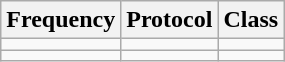<table class="wikitable sortable">
<tr>
<th>Frequency</th>
<th>Protocol</th>
<th>Class</th>
</tr>
<tr>
<td></td>
<td></td>
<td></td>
</tr>
<tr>
<td></td>
<td></td>
<td></td>
</tr>
</table>
